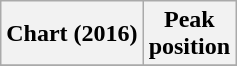<table class="wikitable">
<tr>
<th>Chart (2016)</th>
<th>Peak<br>position</th>
</tr>
<tr>
</tr>
</table>
